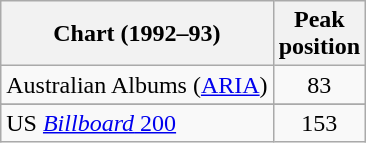<table class="wikitable sortable">
<tr>
<th>Chart (1992–93)</th>
<th>Peak<br>position</th>
</tr>
<tr>
<td>Australian Albums (<a href='#'>ARIA</a>)</td>
<td style="text-align:center;">83</td>
</tr>
<tr>
</tr>
<tr>
</tr>
<tr>
</tr>
<tr>
</tr>
<tr>
</tr>
<tr>
</tr>
<tr>
</tr>
<tr>
</tr>
<tr>
<td>US <a href='#'><em>Billboard</em> 200</a></td>
<td style="text-align:center;">153</td>
</tr>
</table>
